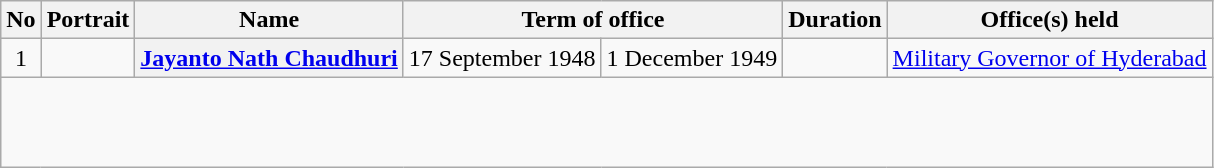<table class="wikitable">
<tr>
<th>No</th>
<th>Portrait</th>
<th>Name</th>
<th colspan=2>Term of office</th>
<th scope=col>Duration</th>
<th>Office(s) held</th>
</tr>
<tr align=center>
<td>1</td>
<td></td>
<th><a href='#'>Jayanto Nath Chaudhuri</a></th>
<td>17 September 1948</td>
<td>1 December 1949</td>
<td></td>
<td><a href='#'>Military Governor of Hyderabad</a></td>
</tr>
<tr align=center style="height: 60px;">
</tr>
</table>
